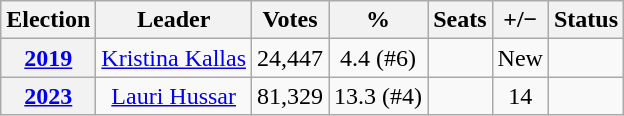<table class=wikitable style="text-align: center;">
<tr>
<th>Election</th>
<th>Leader</th>
<th>Votes</th>
<th>%</th>
<th>Seats</th>
<th>+/−</th>
<th>Status</th>
</tr>
<tr>
<th><a href='#'>2019</a></th>
<td><a href='#'>Kristina Kallas</a></td>
<td>24,447</td>
<td>4.4 (#6)</td>
<td></td>
<td>New</td>
<td></td>
</tr>
<tr>
<th><a href='#'>2023</a></th>
<td><a href='#'>Lauri Hussar</a></td>
<td>81,329</td>
<td>13.3 (#4)</td>
<td></td>
<td> 14</td>
<td></td>
</tr>
</table>
